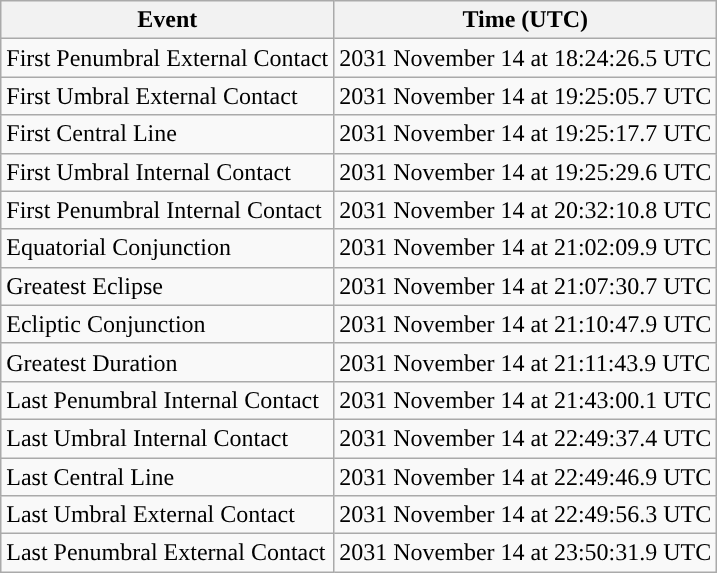<table class="wikitable">
<tr>
<th>Event</th>
<th>Time (UTC)</th>
</tr>
<tr>
<td>First Penumbral External Contact</td>
<td>2031 November 14 at 18:24:26.5 UTC</td>
</tr>
<tr>
<td>First Umbral External Contact</td>
<td>2031 November 14 at 19:25:05.7 UTC</td>
</tr>
<tr>
<td>First Central Line</td>
<td>2031 November 14 at 19:25:17.7 UTC</td>
</tr>
<tr>
<td>First Umbral Internal Contact</td>
<td>2031 November 14 at 19:25:29.6 UTC</td>
</tr>
<tr>
<td>First Penumbral Internal Contact</td>
<td>2031 November 14 at 20:32:10.8 UTC</td>
</tr>
<tr>
<td>Equatorial Conjunction</td>
<td>2031 November 14 at 21:02:09.9 UTC</td>
</tr>
<tr>
<td>Greatest Eclipse</td>
<td>2031 November 14 at 21:07:30.7 UTC</td>
</tr>
<tr>
<td>Ecliptic Conjunction</td>
<td>2031 November 14 at 21:10:47.9 UTC</td>
</tr>
<tr>
<td>Greatest Duration</td>
<td>2031 November 14 at 21:11:43.9 UTC</td>
</tr>
<tr>
<td>Last Penumbral Internal Contact</td>
<td>2031 November 14 at 21:43:00.1 UTC</td>
</tr>
<tr>
<td>Last Umbral Internal Contact</td>
<td>2031 November 14 at 22:49:37.4 UTC</td>
</tr>
<tr>
<td>Last Central Line</td>
<td>2031 November 14 at 22:49:46.9 UTC</td>
</tr>
<tr>
<td>Last Umbral External Contact</td>
<td>2031 November 14 at 22:49:56.3 UTC</td>
</tr>
<tr>
<td>Last Penumbral External Contact</td>
<td>2031 November 14 at 23:50:31.9 UTC</td>
</tr>
</table>
